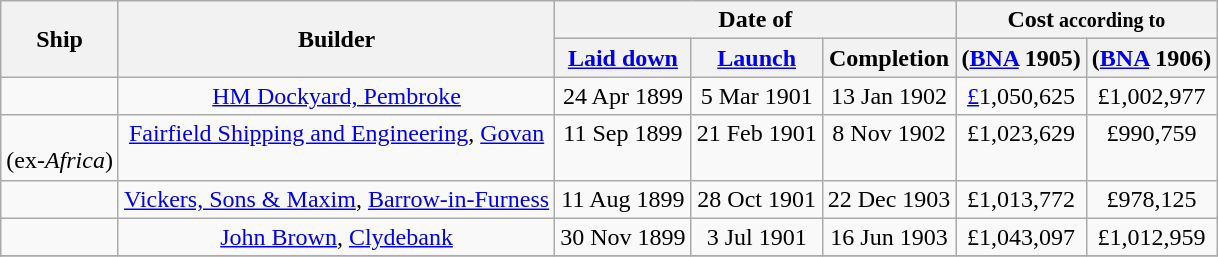<table class="wikitable plainrowheaders">
<tr>
<th scope="col" rowspan=2>Ship</th>
<th scope="col" align = center  rowspan=2>Builder</th>
<th scope="col" colspan = 3>Date of</th>
<th scope="col" colspan = 2>Cost<small> according to</small></th>
</tr>
<tr valign="top">
<th scope="col" align = center><a href='#'>Laid down</a></th>
<th scope="col" align = center><a href='#'>Launch</a></th>
<th scope="col" align = center>Completion</th>
<th scope="col" align = center>(<a href='#'>BNA</a> 1905)</th>
<th scope="col" align = center>(<a href='#'>BNA</a> 1906)</th>
</tr>
<tr valign=top>
<td scope="row"></td>
<td align=center><a href='#'>HM Dockyard, Pembroke</a></td>
<td align=center>24 Apr 1899</td>
<td align=center>5 Mar 1901</td>
<td align=center>13 Jan 1902</td>
<td align=center><a href='#'>£</a>1,050,625</td>
<td align=center>£1,002,977</td>
</tr>
<tr valign=top>
<td scope="row"><br> (ex-<em>Africa</em>)</td>
<td align=center><a href='#'>Fairfield Shipping and Engineering</a>, <a href='#'>Govan</a></td>
<td align=center>11 Sep 1899</td>
<td align=center>21 Feb 1901</td>
<td align=center>8 Nov 1902</td>
<td align=center>£1,023,629</td>
<td align=center>£990,759</td>
</tr>
<tr valign=top>
<td scope="row"></td>
<td align=center><a href='#'>Vickers, Sons & Maxim</a>, <a href='#'>Barrow-in-Furness</a></td>
<td align=center>11 Aug 1899</td>
<td align=center>28 Oct 1901</td>
<td align=center>22 Dec 1903</td>
<td align=center>£1,013,772</td>
<td align=center>£978,125</td>
</tr>
<tr valign=top>
<td scope="row"></td>
<td align=center><a href='#'>John Brown</a>, <a href='#'>Clydebank</a></td>
<td align=center>30 Nov 1899</td>
<td align=center>3 Jul 1901</td>
<td align=center>16 Jun 1903</td>
<td align=center>£1,043,097</td>
<td align=center>£1,012,959</td>
</tr>
<tr>
</tr>
</table>
